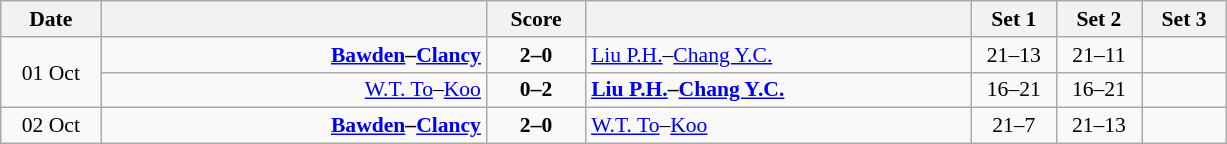<table class="wikitable" style="text-align: center; font-size:90% ">
<tr>
<th width="60">Date</th>
<th align="right" width="250"></th>
<th width="60">Score</th>
<th align="left" width="250"></th>
<th width="50">Set 1</th>
<th width="50">Set 2</th>
<th width="50">Set 3</th>
</tr>
<tr>
<td rowspan=2>01 Oct</td>
<td align=right><strong><a href='#'>Bawden</a>–<a href='#'>Clancy</a> </strong></td>
<td align=center><strong>2–0</strong></td>
<td align=left> <a href='#'>Liu P.H.</a>–<a href='#'>Chang Y.C.</a></td>
<td>21–13</td>
<td>21–11</td>
<td></td>
</tr>
<tr>
<td align=right><a href='#'>W.T. To</a>–<a href='#'>Koo</a> </td>
<td align=center><strong>0–2</strong></td>
<td align=left><strong> <a href='#'>Liu P.H.</a>–<a href='#'>Chang Y.C.</a></strong></td>
<td>16–21</td>
<td>16–21</td>
<td></td>
</tr>
<tr>
<td>02 Oct</td>
<td align=right><strong><a href='#'>Bawden</a>–<a href='#'>Clancy</a> </strong></td>
<td align=center><strong>2–0</strong></td>
<td align=left> <a href='#'>W.T. To</a>–<a href='#'>Koo</a></td>
<td>21–7</td>
<td>21–13</td>
<td></td>
</tr>
</table>
